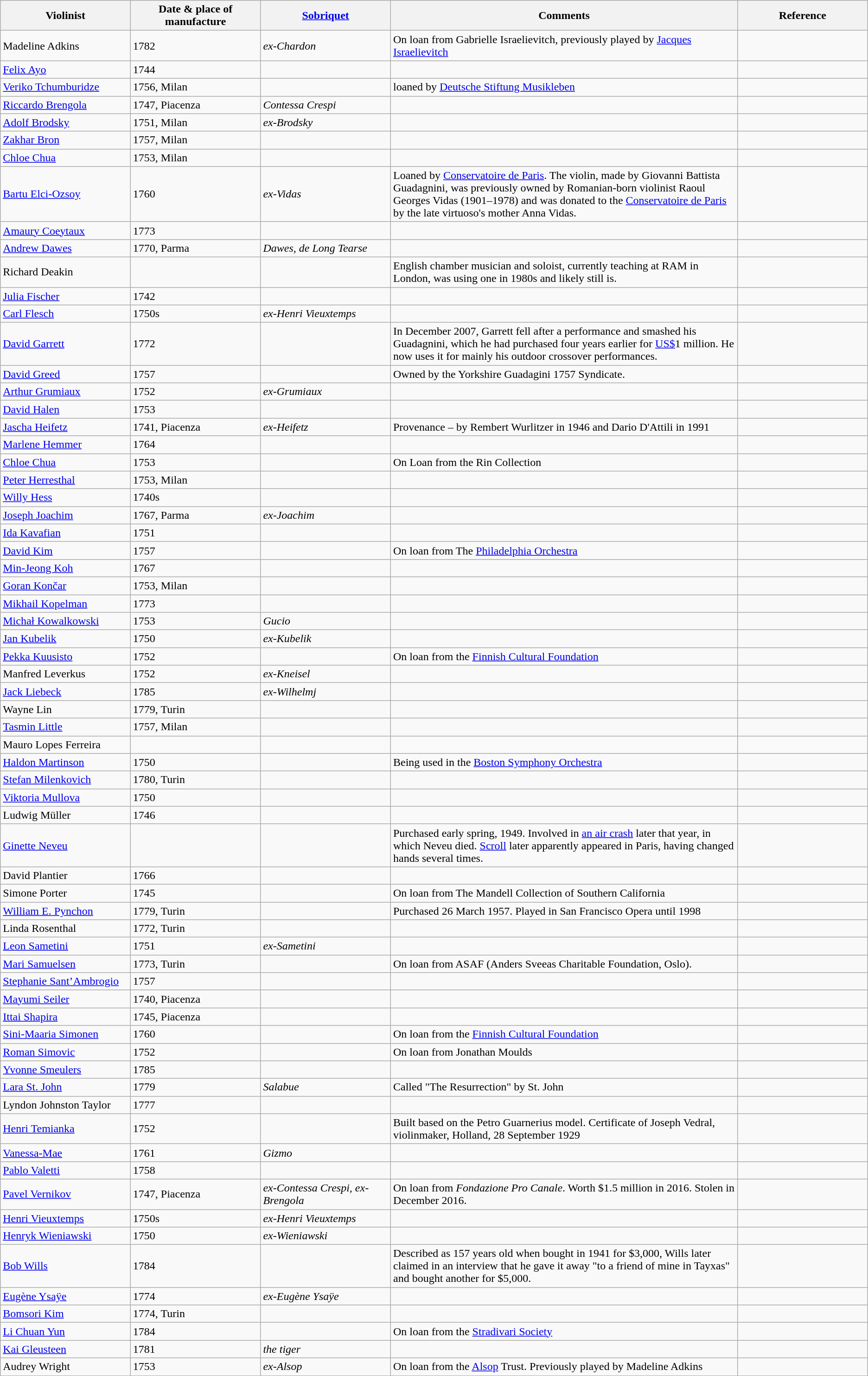<table class="wikitable sortable">
<tr>
<th width="15%">Violinist</th>
<th width="15%">Date & place of manufacture</th>
<th width="15%"><a href='#'>Sobriquet</a></th>
<th class="unsortable"  width="40%">Comments</th>
<th class="unsortable"  width="15%">Reference</th>
</tr>
<tr>
<td>Madeline Adkins</td>
<td>1782</td>
<td><em>ex-Chardon</em></td>
<td>On loan from Gabrielle Israelievitch, previously played by <a href='#'>Jacques Israelievitch</a></td>
<td></td>
</tr>
<tr>
<td><a href='#'>Felix Ayo</a></td>
<td>1744</td>
<td></td>
<td></td>
<td></td>
</tr>
<tr>
<td><a href='#'>Veriko Tchumburidze</a></td>
<td>1756, Milan</td>
<td></td>
<td>loaned by <a href='#'>Deutsche Stiftung Musikleben</a></td>
<td></td>
</tr>
<tr>
<td><a href='#'>Riccardo Brengola</a></td>
<td>1747, Piacenza</td>
<td><em>Contessa Crespi</em></td>
<td></td>
<td></td>
</tr>
<tr>
<td><a href='#'>Adolf Brodsky</a></td>
<td>1751, Milan</td>
<td><em>ex-Brodsky</em></td>
<td></td>
<td></td>
</tr>
<tr>
<td><a href='#'>Zakhar Bron</a></td>
<td>1757, Milan</td>
<td></td>
<td></td>
<td></td>
</tr>
<tr>
<td><a href='#'>Chloe Chua</a></td>
<td>1753, Milan</td>
<td></td>
<td></td>
<td></td>
</tr>
<tr>
<td><a href='#'>Bartu Elci-Ozsoy</a></td>
<td>1760</td>
<td><em>ex-Vidas</em></td>
<td>Loaned by <a href='#'>Conservatoire de Paris</a>. The violin, made by Giovanni Battista Guadagnini, was previously owned by Romanian-born violinist Raoul Georges Vidas (1901–1978) and was donated to the <a href='#'>Conservatoire de Paris</a> by the late virtuoso's mother Anna Vidas.</td>
<td></td>
</tr>
<tr>
<td><a href='#'>Amaury Coeytaux</a></td>
<td>1773</td>
<td></td>
<td></td>
<td></td>
</tr>
<tr>
<td><a href='#'>Andrew Dawes</a></td>
<td>1770, Parma</td>
<td><em>Dawes, de Long Tearse</em></td>
<td></td>
<td></td>
</tr>
<tr>
<td>Richard Deakin</td>
<td></td>
<td></td>
<td>English chamber musician and soloist, currently teaching at RAM in London, was using one in 1980s and likely still is.</td>
<td></td>
</tr>
<tr>
<td><a href='#'>Julia Fischer</a></td>
<td>1742</td>
<td></td>
<td></td>
<td></td>
</tr>
<tr>
<td><a href='#'>Carl Flesch</a></td>
<td>1750s</td>
<td><em>ex-Henri Vieuxtemps</em></td>
<td></td>
<td></td>
</tr>
<tr>
<td><a href='#'>David Garrett</a></td>
<td>1772</td>
<td></td>
<td>In December 2007, Garrett fell after a performance and smashed his Guadagnini, which he had purchased four years earlier for <a href='#'>US$</a>1 million. He now uses it for mainly his outdoor crossover performances.</td>
<td></td>
</tr>
<tr>
<td><a href='#'>David Greed</a></td>
<td>1757</td>
<td></td>
<td>Owned by the Yorkshire Guadagini 1757 Syndicate.</td>
<td></td>
</tr>
<tr>
<td><a href='#'>Arthur Grumiaux</a></td>
<td>1752</td>
<td><em>ex-Grumiaux</em></td>
<td></td>
<td></td>
</tr>
<tr>
<td><a href='#'>David Halen</a></td>
<td>1753</td>
<td></td>
<td></td>
<td></td>
</tr>
<tr>
<td><a href='#'>Jascha Heifetz</a></td>
<td>1741, Piacenza</td>
<td><em>ex-Heifetz</em></td>
<td>Provenance – by Rembert Wurlitzer in 1946 and Dario D'Attili in 1991</td>
<td></td>
</tr>
<tr>
<td><a href='#'>Marlene Hemmer</a></td>
<td>1764</td>
<td></td>
<td></td>
<td></td>
</tr>
<tr>
<td><a href='#'>Chloe Chua</a></td>
<td>1753</td>
<td></td>
<td>On Loan from the Rin Collection </td>
<td></td>
</tr>
<tr>
<td><a href='#'>Peter Herresthal</a></td>
<td>1753, Milan</td>
<td></td>
<td></td>
<td></td>
</tr>
<tr>
<td><a href='#'>Willy Hess</a></td>
<td>1740s</td>
<td></td>
<td></td>
<td></td>
</tr>
<tr>
<td><a href='#'>Joseph Joachim</a></td>
<td>1767, Parma</td>
<td><em>ex-Joachim</em></td>
<td></td>
<td></td>
</tr>
<tr>
<td><a href='#'>Ida Kavafian</a></td>
<td>1751</td>
<td></td>
<td></td>
<td></td>
</tr>
<tr>
<td><a href='#'>David Kim</a></td>
<td>1757</td>
<td></td>
<td>On loan from The <a href='#'>Philadelphia Orchestra</a></td>
<td></td>
</tr>
<tr>
<td><a href='#'>Min-Jeong Koh</a></td>
<td>1767</td>
<td></td>
<td></td>
<td></td>
</tr>
<tr>
<td><a href='#'>Goran Končar</a></td>
<td>1753, Milan</td>
<td></td>
<td></td>
<td></td>
</tr>
<tr>
<td><a href='#'>Mikhail Kopelman</a></td>
<td>1773</td>
<td></td>
<td></td>
<td></td>
</tr>
<tr>
<td><a href='#'>Michał Kowalkowski</a></td>
<td>1753</td>
<td><em>Gucio</em></td>
<td></td>
<td></td>
</tr>
<tr>
<td><a href='#'>Jan Kubelik</a></td>
<td>1750</td>
<td><em>ex-Kubelik</em></td>
<td></td>
<td></td>
</tr>
<tr>
<td><a href='#'>Pekka Kuusisto</a></td>
<td>1752</td>
<td></td>
<td>On loan from the <a href='#'>Finnish Cultural Foundation</a></td>
<td></td>
</tr>
<tr>
<td>Manfred Leverkus</td>
<td>1752</td>
<td><em>ex-Kneisel</em></td>
<td></td>
</tr>
<tr>
<td><a href='#'>Jack Liebeck</a></td>
<td>1785</td>
<td><em>ex-Wilhelmj</em></td>
<td></td>
<td></td>
</tr>
<tr>
<td>Wayne Lin</td>
<td>1779, Turin</td>
<td></td>
<td></td>
<td></td>
</tr>
<tr>
<td><a href='#'>Tasmin Little</a></td>
<td>1757, Milan</td>
<td></td>
<td></td>
<td></td>
</tr>
<tr>
<td>Mauro Lopes Ferreira</td>
<td></td>
<td></td>
<td></td>
<td></td>
</tr>
<tr>
<td><a href='#'>Haldon Martinson</a></td>
<td>1750</td>
<td></td>
<td>Being used in the <a href='#'>Boston Symphony Orchestra</a></td>
<td></td>
</tr>
<tr>
<td><a href='#'>Stefan Milenkovich</a></td>
<td>1780, Turin</td>
<td></td>
<td></td>
<td></td>
</tr>
<tr>
<td><a href='#'>Viktoria Mullova</a></td>
<td>1750</td>
<td></td>
<td></td>
<td></td>
</tr>
<tr>
<td>Ludwig Müller</td>
<td>1746</td>
<td></td>
<td></td>
<td></td>
</tr>
<tr>
<td><a href='#'>Ginette Neveu</a></td>
<td></td>
<td></td>
<td>Purchased early spring, 1949. Involved in <a href='#'>an air crash</a> later that year, in which Neveu died. <a href='#'>Scroll</a> later apparently appeared in Paris, having changed hands several times.</td>
<td></td>
</tr>
<tr>
<td>David Plantier</td>
<td>1766</td>
<td></td>
<td></td>
<td></td>
</tr>
<tr>
<td>Simone Porter</td>
<td>1745</td>
<td></td>
<td>On loan from The Mandell Collection of Southern California</td>
<td></td>
</tr>
<tr>
<td><a href='#'>William E. Pynchon</a></td>
<td>1779, Turin</td>
<td></td>
<td>Purchased 26 March 1957. Played in San Francisco Opera until 1998</td>
<td></td>
</tr>
<tr>
<td>Linda Rosenthal</td>
<td>1772, Turin</td>
<td></td>
<td></td>
<td></td>
</tr>
<tr>
<td><a href='#'>Leon Sametini</a></td>
<td>1751</td>
<td><em>ex-Sametini</em></td>
<td></td>
<td></td>
</tr>
<tr>
<td><a href='#'>Mari Samuelsen</a></td>
<td>1773, Turin</td>
<td></td>
<td>On loan from ASAF (Anders Sveeas Charitable Foundation, Oslo).</td>
<td></td>
</tr>
<tr>
<td><a href='#'>Stephanie Sant’Ambrogio</a></td>
<td>1757</td>
<td></td>
<td></td>
<td></td>
</tr>
<tr>
<td><a href='#'>Mayumi Seiler</a></td>
<td>1740, Piacenza</td>
<td></td>
<td></td>
<td></td>
</tr>
<tr>
<td><a href='#'>Ittai Shapira</a></td>
<td>1745, Piacenza</td>
<td></td>
<td></td>
<td></td>
</tr>
<tr>
<td><a href='#'>Sini-Maaria Simonen</a></td>
<td>1760</td>
<td></td>
<td>On loan from the <a href='#'>Finnish Cultural Foundation</a></td>
<td></td>
</tr>
<tr>
<td><a href='#'>Roman Simovic</a></td>
<td>1752</td>
<td></td>
<td>On loan from Jonathan Moulds</td>
<td></td>
</tr>
<tr>
<td><a href='#'>Yvonne Smeulers</a></td>
<td>1785</td>
<td></td>
<td></td>
<td></td>
</tr>
<tr>
<td><a href='#'>Lara St. John</a></td>
<td>1779</td>
<td><em>Salabue</em></td>
<td>Called "The Resurrection" by St. John</td>
<td></td>
</tr>
<tr>
<td>Lyndon Johnston Taylor</td>
<td>1777</td>
<td></td>
<td></td>
<td></td>
</tr>
<tr>
<td><a href='#'>Henri Temianka</a></td>
<td>1752</td>
<td></td>
<td>Built based on the Petro Guarnerius model. Certificate of Joseph Vedral, violinmaker, Holland, 28 September 1929</td>
<td></td>
</tr>
<tr>
<td><a href='#'>Vanessa-Mae</a></td>
<td>1761</td>
<td><em>Gizmo</em></td>
<td></td>
<td></td>
</tr>
<tr>
<td><a href='#'>Pablo Valetti</a></td>
<td>1758</td>
<td></td>
<td></td>
<td></td>
</tr>
<tr>
<td><a href='#'>Pavel Vernikov</a></td>
<td>1747, Piacenza</td>
<td><em>ex-Contessa Crespi, ex-Brengola</em></td>
<td>On loan from <em>Fondazione Pro Canale</em>. Worth $1.5 million in 2016. Stolen in December 2016.</td>
<td></td>
</tr>
<tr>
<td><a href='#'>Henri Vieuxtemps</a></td>
<td>1750s</td>
<td><em>ex-Henri Vieuxtemps</em></td>
<td></td>
<td></td>
</tr>
<tr>
<td><a href='#'>Henryk Wieniawski</a></td>
<td>1750</td>
<td><em>ex-Wieniawski</em></td>
<td></td>
<td></td>
</tr>
<tr>
<td><a href='#'>Bob Wills</a></td>
<td>1784</td>
<td></td>
<td>Described as 157 years old when bought in 1941 for $3,000, Wills later claimed in an interview that he gave it away "to a friend of mine in Tayxas" and bought another for $5,000.</td>
<td></td>
</tr>
<tr>
<td><a href='#'>Eugène Ysaÿe</a></td>
<td>1774</td>
<td><em>ex-Eugène Ysaÿe</em></td>
<td></td>
<td></td>
</tr>
<tr>
<td><a href='#'>Bomsori Kim</a></td>
<td>1774, Turin</td>
<td></td>
<td></td>
<td></td>
</tr>
<tr>
<td><a href='#'>Li Chuan Yun</a></td>
<td>1784</td>
<td></td>
<td>On loan from the <a href='#'>Stradivari Society</a></td>
<td></td>
</tr>
<tr>
<td><a href='#'>Kai Gleusteen</a></td>
<td>1781</td>
<td><em>the tiger</em></td>
<td></td>
<td></td>
</tr>
<tr>
<td>Audrey Wright</td>
<td>1753</td>
<td><em>ex-Alsop</em></td>
<td>On loan from the <a href='#'>Alsop</a> Trust. Previously played by Madeline Adkins</td>
<td></td>
</tr>
</table>
